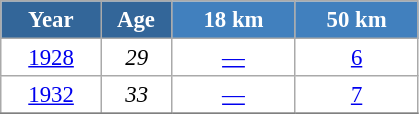<table class="wikitable" style="font-size:95%; text-align:center; border:grey solid 1px; border-collapse:collapse; background:#ffffff;">
<tr>
<th style="background-color:#369; color:white; width:60px;"> Year </th>
<th style="background-color:#369; color:white; width:40px;"> Age </th>
<th style="background-color:#4180be; color:white; width:75px;"> 18 km </th>
<th style="background-color:#4180be; color:white; width:75px;"> 50 km </th>
</tr>
<tr>
<td><a href='#'>1928</a></td>
<td><em>29</em></td>
<td><a href='#'>—</a></td>
<td><a href='#'>6</a></td>
</tr>
<tr>
<td><a href='#'>1932</a></td>
<td><em>33</em></td>
<td><a href='#'>—</a></td>
<td><a href='#'>7</a></td>
</tr>
<tr>
</tr>
</table>
